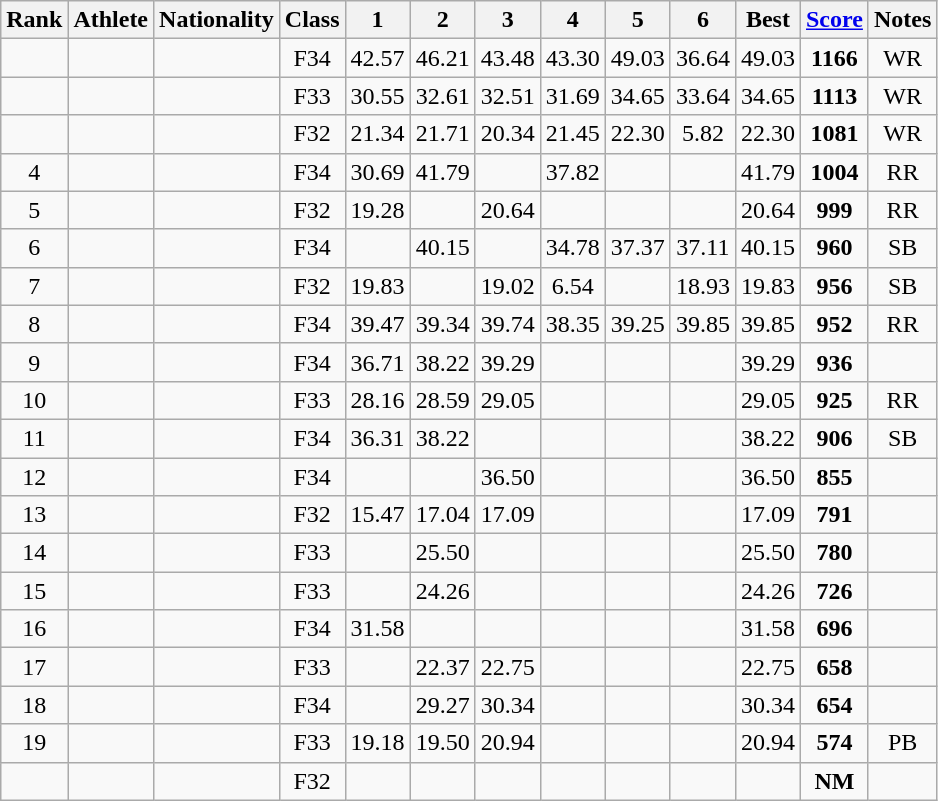<table class="wikitable sortable" style="text-align:center">
<tr>
<th>Rank</th>
<th>Athlete</th>
<th>Nationality</th>
<th>Class</th>
<th>1</th>
<th>2</th>
<th>3</th>
<th>4</th>
<th>5</th>
<th>6</th>
<th>Best</th>
<th><a href='#'>Score</a></th>
<th>Notes</th>
</tr>
<tr>
<td></td>
<td align=left></td>
<td align="left"></td>
<td>F34</td>
<td>42.57</td>
<td>46.21</td>
<td>43.48</td>
<td>43.30</td>
<td>49.03</td>
<td>36.64</td>
<td>49.03</td>
<td><strong>1166</strong></td>
<td>WR</td>
</tr>
<tr>
<td></td>
<td align=left></td>
<td align="left"></td>
<td>F33</td>
<td>30.55</td>
<td>32.61</td>
<td>32.51</td>
<td>31.69</td>
<td>34.65</td>
<td>33.64</td>
<td>34.65</td>
<td><strong>1113</strong></td>
<td>WR</td>
</tr>
<tr>
<td></td>
<td align=left></td>
<td align="left"></td>
<td>F32</td>
<td>21.34</td>
<td>21.71</td>
<td>20.34</td>
<td>21.45</td>
<td>22.30</td>
<td>5.82</td>
<td>22.30</td>
<td><strong>1081</strong></td>
<td>WR</td>
</tr>
<tr>
<td>4</td>
<td align=left></td>
<td align="left"></td>
<td>F34</td>
<td>30.69</td>
<td>41.79</td>
<td></td>
<td>37.82</td>
<td></td>
<td></td>
<td>41.79</td>
<td><strong>1004</strong></td>
<td>RR</td>
</tr>
<tr>
<td>5</td>
<td align=left></td>
<td align="left"></td>
<td>F32</td>
<td>19.28</td>
<td></td>
<td>20.64</td>
<td></td>
<td></td>
<td></td>
<td>20.64</td>
<td><strong>999</strong></td>
<td>RR</td>
</tr>
<tr>
<td>6</td>
<td align=left></td>
<td align="left"></td>
<td>F34</td>
<td></td>
<td>40.15</td>
<td></td>
<td>34.78</td>
<td>37.37</td>
<td>37.11</td>
<td>40.15</td>
<td><strong>960</strong></td>
<td>SB</td>
</tr>
<tr>
<td>7</td>
<td align=left></td>
<td align="left"></td>
<td>F32</td>
<td>19.83</td>
<td></td>
<td>19.02</td>
<td>6.54</td>
<td></td>
<td>18.93</td>
<td>19.83</td>
<td><strong>956</strong></td>
<td>SB</td>
</tr>
<tr>
<td>8</td>
<td align=left></td>
<td align="left"></td>
<td>F34</td>
<td>39.47</td>
<td>39.34</td>
<td>39.74</td>
<td>38.35</td>
<td>39.25</td>
<td>39.85</td>
<td>39.85</td>
<td><strong>952</strong></td>
<td>RR</td>
</tr>
<tr>
<td>9</td>
<td align=left></td>
<td align="left"></td>
<td>F34</td>
<td>36.71</td>
<td>38.22</td>
<td>39.29</td>
<td></td>
<td></td>
<td></td>
<td>39.29</td>
<td><strong>936</strong></td>
<td></td>
</tr>
<tr>
<td>10</td>
<td align=left></td>
<td align="left"></td>
<td>F33</td>
<td>28.16</td>
<td>28.59</td>
<td>29.05</td>
<td></td>
<td></td>
<td></td>
<td>29.05</td>
<td><strong>925</strong></td>
<td>RR</td>
</tr>
<tr>
<td>11</td>
<td align=left></td>
<td align="left"></td>
<td>F34</td>
<td>36.31</td>
<td>38.22</td>
<td></td>
<td></td>
<td></td>
<td></td>
<td>38.22</td>
<td><strong>906</strong></td>
<td>SB</td>
</tr>
<tr>
<td>12</td>
<td align=left></td>
<td align="left"></td>
<td>F34</td>
<td></td>
<td></td>
<td>36.50</td>
<td></td>
<td></td>
<td></td>
<td>36.50</td>
<td><strong>855</strong></td>
<td></td>
</tr>
<tr>
<td>13</td>
<td align=left></td>
<td align="left"></td>
<td>F32</td>
<td>15.47</td>
<td>17.04</td>
<td>17.09</td>
<td></td>
<td></td>
<td></td>
<td>17.09</td>
<td><strong>791</strong></td>
<td></td>
</tr>
<tr>
<td>14</td>
<td align=left></td>
<td align="left"></td>
<td>F33</td>
<td></td>
<td>25.50</td>
<td></td>
<td></td>
<td></td>
<td></td>
<td>25.50</td>
<td><strong>780</strong></td>
<td></td>
</tr>
<tr>
<td>15</td>
<td align=left></td>
<td align="left"></td>
<td>F33</td>
<td></td>
<td>24.26</td>
<td></td>
<td></td>
<td></td>
<td></td>
<td>24.26</td>
<td><strong>726</strong></td>
<td></td>
</tr>
<tr>
<td>16</td>
<td align=left></td>
<td align="left"></td>
<td>F34</td>
<td>31.58</td>
<td></td>
<td></td>
<td></td>
<td></td>
<td></td>
<td>31.58</td>
<td><strong>696</strong></td>
<td></td>
</tr>
<tr>
<td>17</td>
<td align=left></td>
<td align="left"></td>
<td>F33</td>
<td></td>
<td>22.37</td>
<td>22.75</td>
<td></td>
<td></td>
<td></td>
<td>22.75</td>
<td><strong>658</strong></td>
<td></td>
</tr>
<tr>
<td>18</td>
<td align=left></td>
<td align="left"></td>
<td>F34</td>
<td></td>
<td>29.27</td>
<td>30.34</td>
<td></td>
<td></td>
<td></td>
<td>30.34</td>
<td><strong>654</strong></td>
<td></td>
</tr>
<tr>
<td>19</td>
<td align=left></td>
<td align="left"></td>
<td>F33</td>
<td>19.18</td>
<td>19.50</td>
<td>20.94</td>
<td></td>
<td></td>
<td></td>
<td>20.94</td>
<td><strong>574</strong></td>
<td>PB</td>
</tr>
<tr>
<td></td>
<td align=left></td>
<td align="left"></td>
<td>F32</td>
<td></td>
<td></td>
<td></td>
<td></td>
<td></td>
<td></td>
<td></td>
<td><strong>NM</strong></td>
<td></td>
</tr>
</table>
